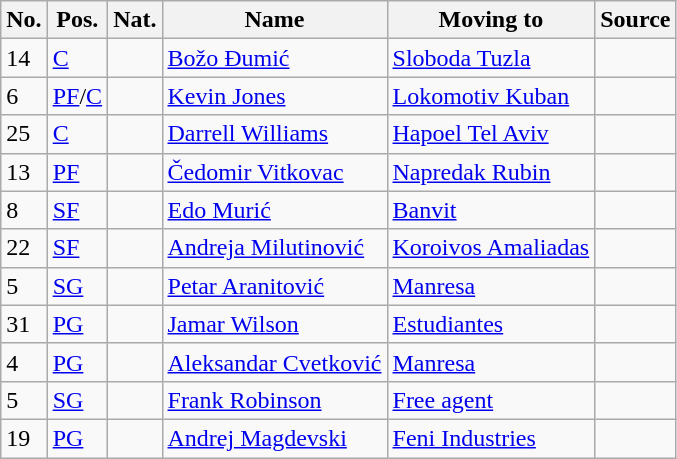<table class="wikitable">
<tr>
<th>No.</th>
<th>Pos.</th>
<th>Nat.</th>
<th>Name</th>
<th>Moving to</th>
<th>Source</th>
</tr>
<tr>
<td>14</td>
<td><a href='#'>C</a></td>
<td></td>
<td><a href='#'>Božo Đumić</a></td>
<td> <a href='#'>Sloboda Tuzla</a></td>
<td align=center></td>
</tr>
<tr>
<td>6</td>
<td><a href='#'>PF</a>/<a href='#'>C</a></td>
<td></td>
<td><a href='#'>Kevin Jones</a></td>
<td> <a href='#'>Lokomotiv Kuban</a></td>
<td align=center></td>
</tr>
<tr>
<td>25</td>
<td><a href='#'>C</a></td>
<td></td>
<td><a href='#'>Darrell Williams</a></td>
<td> <a href='#'>Hapoel Tel Aviv</a></td>
<td align=center></td>
</tr>
<tr>
<td>13</td>
<td><a href='#'>PF</a></td>
<td></td>
<td><a href='#'>Čedomir Vitkovac</a></td>
<td> <a href='#'>Napredak Rubin</a></td>
<td align=center></td>
</tr>
<tr>
<td>8</td>
<td><a href='#'>SF</a></td>
<td></td>
<td><a href='#'>Edo Murić</a></td>
<td> <a href='#'>Banvit</a></td>
<td align=center></td>
</tr>
<tr>
<td>22</td>
<td><a href='#'>SF</a></td>
<td></td>
<td><a href='#'>Andreja Milutinović</a></td>
<td> <a href='#'>Koroivos Amaliadas</a></td>
<td align=center></td>
</tr>
<tr>
<td>5</td>
<td><a href='#'>SG</a></td>
<td></td>
<td><a href='#'>Petar Aranitović</a></td>
<td> <a href='#'>Manresa</a></td>
<td align=center></td>
</tr>
<tr>
<td>31</td>
<td><a href='#'>PG</a></td>
<td></td>
<td><a href='#'>Jamar Wilson</a></td>
<td> <a href='#'>Estudiantes</a></td>
<td align=center></td>
</tr>
<tr>
<td>4</td>
<td><a href='#'>PG</a></td>
<td></td>
<td><a href='#'>Aleksandar Cvetković</a></td>
<td> <a href='#'>Manresa</a></td>
<td align=center></td>
</tr>
<tr>
<td>5</td>
<td><a href='#'>SG</a></td>
<td></td>
<td><a href='#'>Frank Robinson</a></td>
<td> <a href='#'>Free agent</a></td>
<td align=center></td>
</tr>
<tr>
<td>19</td>
<td><a href='#'>PG</a></td>
<td></td>
<td><a href='#'>Andrej Magdevski</a></td>
<td> <a href='#'>Feni Industries</a></td>
<td align=center></td>
</tr>
</table>
